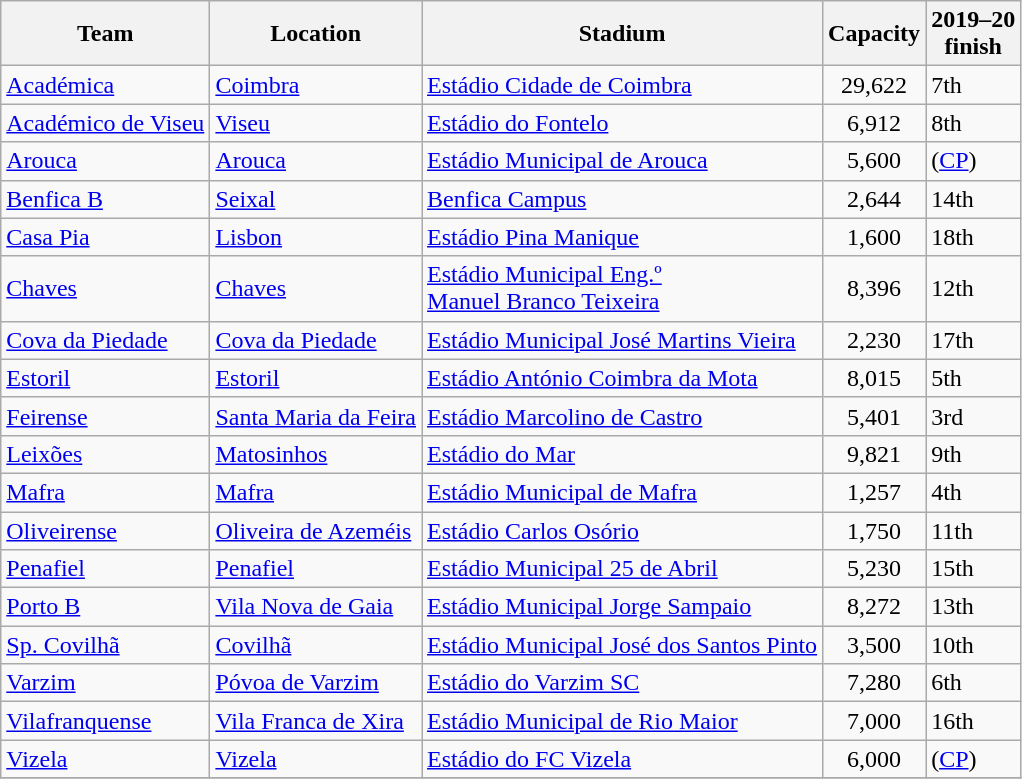<table class="wikitable sortable">
<tr>
<th>Team</th>
<th>Location</th>
<th>Stadium</th>
<th>Capacity</th>
<th data-sort-type="number">2019–20<br>finish</th>
</tr>
<tr>
<td><a href='#'>Académica</a></td>
<td><a href='#'>Coimbra</a></td>
<td><a href='#'>Estádio Cidade de Coimbra</a></td>
<td style="text-align:center;">29,622</td>
<td>7th</td>
</tr>
<tr>
<td><a href='#'>Académico de Viseu</a></td>
<td><a href='#'>Viseu</a></td>
<td><a href='#'>Estádio do Fontelo</a></td>
<td style="text-align:center;">6,912</td>
<td>8th</td>
</tr>
<tr>
<td><a href='#'>Arouca</a></td>
<td><a href='#'>Arouca</a></td>
<td><a href='#'>Estádio Municipal de Arouca</a></td>
<td style="text-align:center;">5,600</td>
<td> (<a href='#'>CP</a>)</td>
</tr>
<tr>
<td><a href='#'>Benfica B</a></td>
<td><a href='#'>Seixal</a></td>
<td><a href='#'>Benfica Campus</a></td>
<td style="text-align:center;">2,644</td>
<td>14th</td>
</tr>
<tr>
<td><a href='#'>Casa Pia</a></td>
<td><a href='#'>Lisbon</a></td>
<td><a href='#'>Estádio Pina Manique</a></td>
<td style="text-align:center;">1,600</td>
<td>18th</td>
</tr>
<tr>
<td><a href='#'>Chaves</a></td>
<td><a href='#'>Chaves</a></td>
<td><a href='#'>Estádio Municipal Eng.º<br>Manuel Branco Teixeira</a></td>
<td style="text-align:center;">8,396</td>
<td>12th</td>
</tr>
<tr>
<td><a href='#'>Cova da Piedade</a></td>
<td><a href='#'>Cova da Piedade</a></td>
<td><a href='#'>Estádio Municipal José Martins Vieira</a></td>
<td style="text-align:center;">2,230</td>
<td>17th</td>
</tr>
<tr>
<td><a href='#'>Estoril</a></td>
<td><a href='#'>Estoril</a></td>
<td><a href='#'>Estádio António Coimbra da Mota</a></td>
<td style="text-align:center;">8,015</td>
<td>5th</td>
</tr>
<tr>
<td><a href='#'>Feirense</a></td>
<td><a href='#'>Santa Maria da Feira</a></td>
<td><a href='#'>Estádio Marcolino de Castro</a></td>
<td style="text-align:center;">5,401</td>
<td>3rd</td>
</tr>
<tr>
<td><a href='#'>Leixões</a></td>
<td><a href='#'>Matosinhos</a></td>
<td><a href='#'>Estádio do Mar</a></td>
<td style="text-align:center;">9,821</td>
<td>9th</td>
</tr>
<tr>
<td><a href='#'>Mafra</a></td>
<td><a href='#'>Mafra</a></td>
<td><a href='#'>Estádio Municipal de Mafra</a></td>
<td style="text-align:center;">1,257</td>
<td>4th</td>
</tr>
<tr>
<td><a href='#'>Oliveirense</a></td>
<td><a href='#'>Oliveira de Azeméis</a></td>
<td><a href='#'>Estádio Carlos Osório</a></td>
<td style="text-align:center;">1,750</td>
<td>11th</td>
</tr>
<tr>
<td><a href='#'>Penafiel</a></td>
<td><a href='#'>Penafiel</a></td>
<td><a href='#'>Estádio Municipal 25 de Abril</a></td>
<td style="text-align:center;">5,230</td>
<td>15th</td>
</tr>
<tr>
<td><a href='#'>Porto B</a></td>
<td><a href='#'>Vila Nova de Gaia</a></td>
<td><a href='#'>Estádio Municipal Jorge Sampaio</a></td>
<td style="text-align:center;">8,272</td>
<td>13th</td>
</tr>
<tr>
<td><a href='#'>Sp. Covilhã</a></td>
<td><a href='#'>Covilhã</a></td>
<td><a href='#'>Estádio Municipal José dos Santos Pinto</a></td>
<td style="text-align:center;">3,500</td>
<td>10th</td>
</tr>
<tr>
<td><a href='#'>Varzim</a></td>
<td><a href='#'>Póvoa de Varzim</a></td>
<td><a href='#'>Estádio do Varzim SC</a></td>
<td style="text-align:center;">7,280</td>
<td>6th</td>
</tr>
<tr>
<td><a href='#'>Vilafranquense</a></td>
<td><a href='#'>Vila Franca de Xira</a></td>
<td><a href='#'>Estádio Municipal de Rio Maior</a></td>
<td style="text-align:center;">7,000</td>
<td>16th</td>
</tr>
<tr>
<td><a href='#'>Vizela</a></td>
<td><a href='#'>Vizela</a></td>
<td><a href='#'>Estádio do FC Vizela</a></td>
<td style="text-align:center;">6,000</td>
<td> (<a href='#'>CP</a>)</td>
</tr>
<tr>
</tr>
</table>
